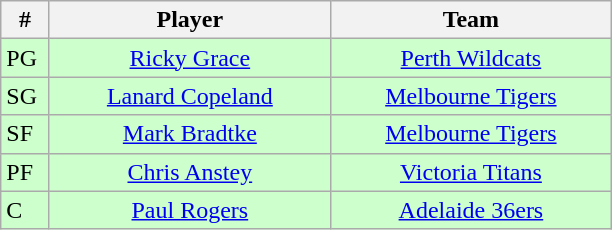<table class="wikitable" style="text-align:center">
<tr>
<th width=25>#</th>
<th width=180>Player</th>
<th width=180>Team</th>
</tr>
<tr style="background:#cfc;">
<td align=left>PG</td>
<td><a href='#'>Ricky Grace</a></td>
<td><a href='#'>Perth Wildcats</a></td>
</tr>
<tr style="background:#cfc;">
<td align=left>SG</td>
<td><a href='#'>Lanard Copeland</a></td>
<td><a href='#'>Melbourne Tigers</a></td>
</tr>
<tr style="background:#cfc;">
<td align=left>SF</td>
<td><a href='#'>Mark Bradtke</a></td>
<td><a href='#'>Melbourne Tigers</a></td>
</tr>
<tr style="background:#cfc;">
<td align=left>PF</td>
<td><a href='#'>Chris Anstey</a></td>
<td><a href='#'>Victoria Titans</a></td>
</tr>
<tr style="background:#cfc;">
<td align=left>C</td>
<td><a href='#'>Paul Rogers</a></td>
<td><a href='#'>Adelaide 36ers</a></td>
</tr>
</table>
